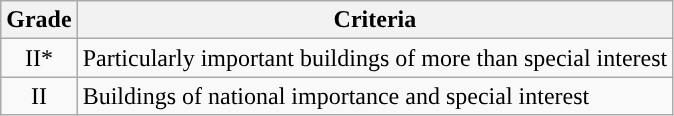<table class="wikitable">
<tr>
<th>Grade</th>
<th>Criteria</th>
</tr>
<tr>
<td align="center" >II*</td>
<td>Particularly important buildings of more than special interest</td>
</tr>
<tr>
<td align="center" >II</td>
<td>Buildings of national importance and special interest</td>
</tr>
</table>
